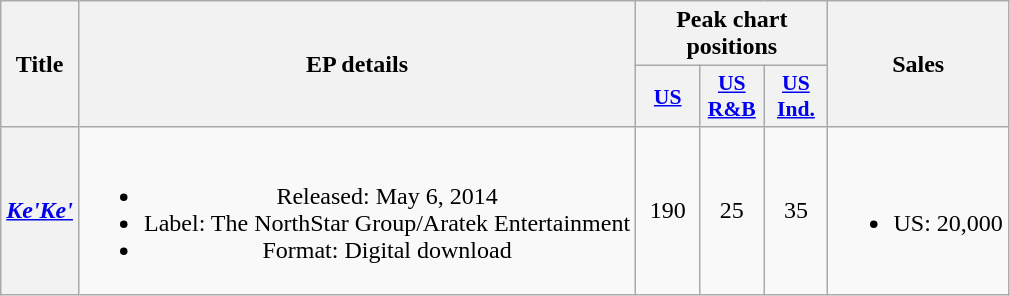<table class="wikitable plainrowheaders" style="text-align:center;" border="1">
<tr>
<th scope="col" rowspan="2">Title</th>
<th scope="col" rowspan="2">EP details</th>
<th scope="col" colspan="3">Peak chart positions</th>
<th scope="col" rowspan="2">Sales</th>
</tr>
<tr>
<th scope="col" style="width:2.5em;font-size:90%;"><a href='#'>US</a><br></th>
<th scope="col" style="width:2.5em;font-size:90%;"><a href='#'>US R&B</a><br></th>
<th scope="col" style="width:2.5em;font-size:90%;"><a href='#'>US Ind.</a><br></th>
</tr>
<tr>
<th scope="row"><em><a href='#'>Ke'Ke'</a></em></th>
<td><br><ul><li>Released: May 6, 2014</li><li>Label: The NorthStar Group/Aratek Entertainment</li><li>Format: Digital download</li></ul></td>
<td>190</td>
<td>25</td>
<td>35</td>
<td><br><ul><li>US: 20,000</li></ul></td>
</tr>
</table>
